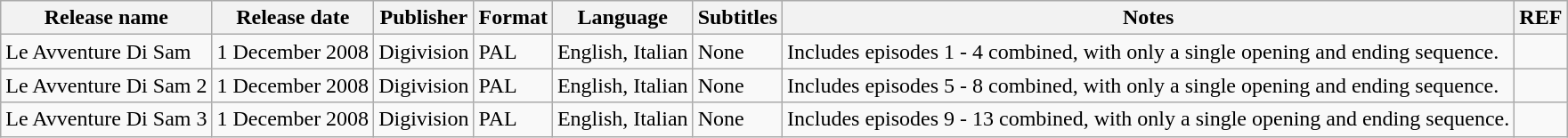<table class="wikitable">
<tr>
<th>Release name<br></th>
<th>Release date<br></th>
<th>Publisher <br></th>
<th>Format <br></th>
<th>Language</th>
<th>Subtitles</th>
<th>Notes<br></th>
<th>REF</th>
</tr>
<tr>
<td>Le Avventure Di Sam</td>
<td>1 December 2008</td>
<td>Digivision</td>
<td>PAL</td>
<td>English, Italian</td>
<td>None</td>
<td>Includes episodes 1 - 4 combined, with only a single opening and ending sequence.</td>
<td></td>
</tr>
<tr>
<td>Le Avventure Di Sam 2</td>
<td>1 December 2008</td>
<td>Digivision</td>
<td>PAL</td>
<td>English, Italian</td>
<td>None</td>
<td>Includes episodes 5 - 8 combined, with only a single opening and ending sequence.</td>
<td></td>
</tr>
<tr>
<td>Le Avventure Di Sam 3</td>
<td>1 December 2008</td>
<td>Digivision</td>
<td>PAL</td>
<td>English, Italian</td>
<td>None</td>
<td>Includes episodes 9 - 13 combined, with only a single opening and ending sequence.</td>
<td></td>
</tr>
</table>
